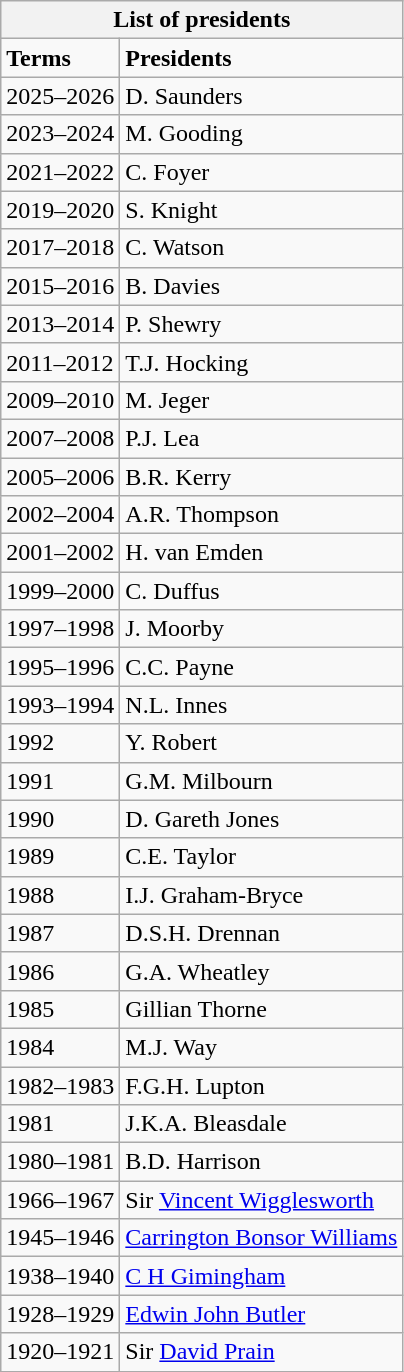<table class="wikitable collapsible">
<tr>
<th colspan="2">List of presidents</th>
</tr>
<tr>
<td><strong>Terms</strong></td>
<td><strong>Presidents</strong></td>
</tr>
<tr>
<td>2025–2026</td>
<td>D. Saunders</td>
</tr>
<tr>
<td>2023–2024</td>
<td>M. Gooding</td>
</tr>
<tr>
<td>2021–2022</td>
<td>C. Foyer</td>
</tr>
<tr>
<td>2019–2020</td>
<td>S. Knight</td>
</tr>
<tr>
<td>2017–2018</td>
<td>C. Watson</td>
</tr>
<tr>
<td>2015–2016</td>
<td>B. Davies</td>
</tr>
<tr>
<td>2013–2014</td>
<td>P. Shewry</td>
</tr>
<tr>
<td>2011–2012</td>
<td>T.J. Hocking</td>
</tr>
<tr>
<td>2009–2010</td>
<td>M. Jeger</td>
</tr>
<tr>
<td>2007–2008</td>
<td>P.J. Lea</td>
</tr>
<tr>
<td>2005–2006</td>
<td>B.R. Kerry</td>
</tr>
<tr>
<td>2002–2004</td>
<td>A.R. Thompson</td>
</tr>
<tr>
<td>2001–2002</td>
<td>H. van Emden</td>
</tr>
<tr>
<td>1999–2000</td>
<td>C. Duffus</td>
</tr>
<tr>
<td>1997–1998</td>
<td>J. Moorby</td>
</tr>
<tr>
<td>1995–1996</td>
<td>C.C. Payne</td>
</tr>
<tr>
<td>1993–1994</td>
<td>N.L. Innes</td>
</tr>
<tr>
<td>1992</td>
<td>Y. Robert</td>
</tr>
<tr>
<td>1991</td>
<td>G.M. Milbourn</td>
</tr>
<tr>
<td>1990</td>
<td>D. Gareth Jones</td>
</tr>
<tr>
<td>1989</td>
<td>C.E. Taylor</td>
</tr>
<tr>
<td>1988</td>
<td>I.J. Graham-Bryce</td>
</tr>
<tr>
<td>1987</td>
<td>D.S.H. Drennan</td>
</tr>
<tr>
<td>1986</td>
<td>G.A. Wheatley</td>
</tr>
<tr>
<td>1985</td>
<td>Gillian Thorne</td>
</tr>
<tr>
<td>1984</td>
<td>M.J. Way</td>
</tr>
<tr>
<td>1982–1983</td>
<td>F.G.H. Lupton</td>
</tr>
<tr>
<td>1981</td>
<td>J.K.A. Bleasdale</td>
</tr>
<tr>
<td>1980–1981</td>
<td>B.D. Harrison</td>
</tr>
<tr>
<td>1966–1967</td>
<td>Sir <a href='#'>Vincent Wigglesworth</a></td>
</tr>
<tr>
<td>1945–1946</td>
<td><a href='#'>Carrington Bonsor Williams</a></td>
</tr>
<tr>
<td>1938–1940</td>
<td><a href='#'>C H Gimingham</a></td>
</tr>
<tr>
<td>1928–1929</td>
<td><a href='#'>Edwin John Butler</a></td>
</tr>
<tr>
<td>1920–1921</td>
<td>Sir <a href='#'>David Prain</a></td>
</tr>
</table>
